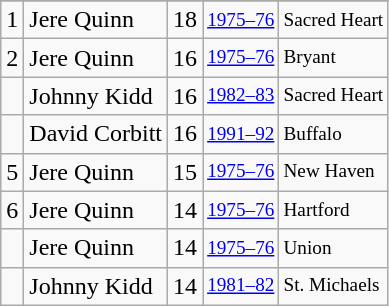<table class="wikitable">
<tr>
</tr>
<tr>
<td>1</td>
<td>Jere Quinn</td>
<td>18</td>
<td style="font-size:80%;"><a href='#'>1975–76</a></td>
<td style="font-size:80%;">Sacred Heart</td>
</tr>
<tr>
<td>2</td>
<td>Jere Quinn</td>
<td>16</td>
<td style="font-size:80%;"><a href='#'>1975–76</a></td>
<td style="font-size:80%;">Bryant</td>
</tr>
<tr>
<td></td>
<td>Johnny Kidd</td>
<td>16</td>
<td style="font-size:80%;"><a href='#'>1982–83</a></td>
<td style="font-size:80%;">Sacred Heart</td>
</tr>
<tr>
<td></td>
<td>David Corbitt</td>
<td>16</td>
<td style="font-size:80%;"><a href='#'>1991–92</a></td>
<td style="font-size:80%;">Buffalo</td>
</tr>
<tr>
<td>5</td>
<td>Jere Quinn</td>
<td>15</td>
<td style="font-size:80%;"><a href='#'>1975–76</a></td>
<td style="font-size:80%;">New Haven</td>
</tr>
<tr>
<td>6</td>
<td>Jere Quinn</td>
<td>14</td>
<td style="font-size:80%;"><a href='#'>1975–76</a></td>
<td style="font-size:80%;">Hartford</td>
</tr>
<tr>
<td></td>
<td>Jere Quinn</td>
<td>14</td>
<td style="font-size:80%;"><a href='#'>1975–76</a></td>
<td style="font-size:80%;">Union</td>
</tr>
<tr>
<td></td>
<td>Johnny Kidd</td>
<td>14</td>
<td style="font-size:80%;"><a href='#'>1981–82</a></td>
<td style="font-size:80%;">St. Michaels</td>
</tr>
</table>
